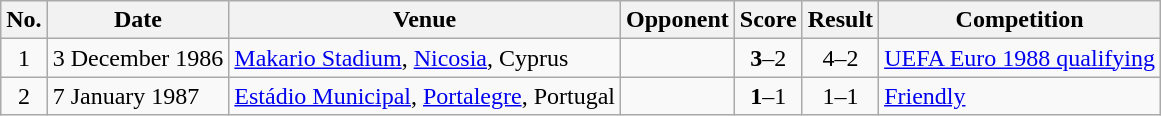<table class="wikitable plainrowheaders">
<tr>
<th>No.</th>
<th>Date</th>
<th>Venue</th>
<th>Opponent</th>
<th>Score</th>
<th>Result</th>
<th>Competition</th>
</tr>
<tr>
<td align="center">1</td>
<td>3 December 1986</td>
<td><a href='#'>Makario Stadium</a>, <a href='#'>Nicosia</a>, Cyprus</td>
<td></td>
<td align="center"><strong>3</strong>–2</td>
<td align="center">4–2</td>
<td><a href='#'>UEFA Euro 1988 qualifying</a></td>
</tr>
<tr>
<td align="center">2</td>
<td>7 January 1987</td>
<td><a href='#'>Estádio Municipal</a>, <a href='#'>Portalegre</a>, Portugal</td>
<td></td>
<td align="center"><strong>1</strong>–1</td>
<td align="center">1–1</td>
<td><a href='#'>Friendly</a></td>
</tr>
</table>
